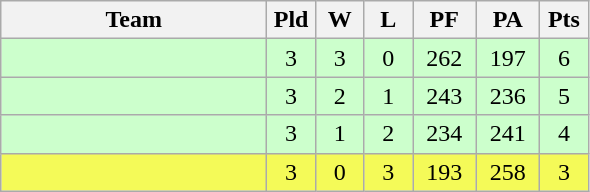<table class="wikitable" style="text-align:center;">
<tr>
<th width=170>Team</th>
<th width=25>Pld</th>
<th width=25>W</th>
<th width=25>L</th>
<th width=35>PF</th>
<th width=35>PA</th>
<th width=25>Pts</th>
</tr>
<tr bgcolor=#ccffcc>
<td align="left"></td>
<td>3</td>
<td>3</td>
<td>0</td>
<td>262</td>
<td>197</td>
<td>6</td>
</tr>
<tr bgcolor=#ccffcc>
<td align="left"></td>
<td>3</td>
<td>2</td>
<td>1</td>
<td>243</td>
<td>236</td>
<td>5</td>
</tr>
<tr bgcolor=#ccffcc>
<td align="left"></td>
<td>3</td>
<td>1</td>
<td>2</td>
<td>234</td>
<td>241</td>
<td>4</td>
</tr>
<tr bgcolor=#F4FA58>
<td align="left"></td>
<td>3</td>
<td>0</td>
<td>3</td>
<td>193</td>
<td>258</td>
<td>3</td>
</tr>
</table>
